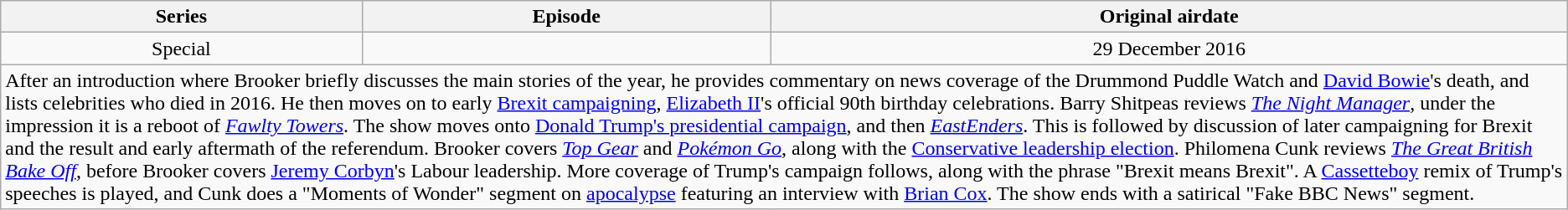<table class="wikitable" style="text-align:center">
<tr>
<th>Series</th>
<th>Episode</th>
<th>Original airdate</th>
</tr>
<tr>
<td>Special</td>
<td></td>
<td>29 December 2016</td>
</tr>
<tr>
<td colspan="3" align="left">After an introduction where Brooker briefly discusses the main stories of the year, he provides commentary on news coverage of the Drummond Puddle Watch and <a href='#'>David Bowie</a>'s death, and lists celebrities who died in 2016. He then moves on to early <a href='#'>Brexit campaigning</a>, <a href='#'>Elizabeth II</a>'s official 90th birthday celebrations. Barry Shitpeas reviews <em><a href='#'>The Night Manager</a></em>, under the impression it is a reboot of <em><a href='#'>Fawlty Towers</a></em>. The show moves onto <a href='#'>Donald Trump's presidential campaign</a>, and then <em><a href='#'>EastEnders</a></em>. This is followed by discussion of later campaigning for Brexit and the result and early aftermath of the referendum. Brooker covers <em><a href='#'>Top Gear</a></em> and <em><a href='#'>Pokémon Go</a></em>, along with the <a href='#'>Conservative leadership election</a>. Philomena Cunk reviews <em><a href='#'>The Great British Bake Off</a></em>, before Brooker covers <a href='#'>Jeremy Corbyn</a>'s Labour leadership. More coverage of Trump's campaign follows, along with the phrase "Brexit means Brexit". A <a href='#'>Cassetteboy</a> remix of Trump's speeches is played, and Cunk does a "Moments of Wonder" segment on <a href='#'>apocalypse</a> featuring an interview with <a href='#'>Brian Cox</a>. The show ends with a satirical "Fake BBC News" segment.</td>
</tr>
</table>
